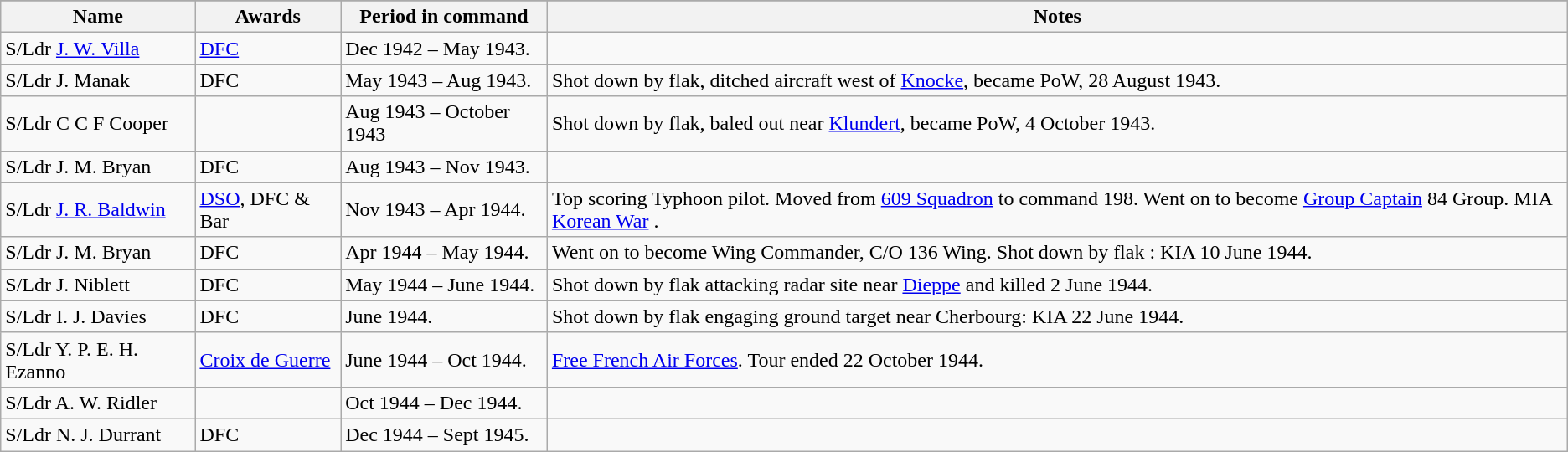<table class="wikitable">
<tr>
</tr>
<tr>
<th>Name</th>
<th>Awards</th>
<th>Period in command</th>
<th>Notes</th>
</tr>
<tr>
<td>S/Ldr <a href='#'>J. W. Villa</a></td>
<td><a href='#'>DFC</a></td>
<td>Dec 1942 – May 1943.</td>
<td></td>
</tr>
<tr>
<td>S/Ldr J. Manak</td>
<td>DFC</td>
<td>May 1943 – Aug 1943.</td>
<td>Shot down by flak, ditched aircraft west of <a href='#'>Knocke</a>, became PoW, 28 August 1943.</td>
</tr>
<tr>
<td>S/Ldr C C F Cooper</td>
<td></td>
<td>Aug 1943 – October 1943</td>
<td>Shot down by flak, baled out near <a href='#'>Klundert</a>, became PoW,  4 October 1943.</td>
</tr>
<tr>
<td>S/Ldr J. M. Bryan</td>
<td>DFC</td>
<td>Aug 1943 – Nov 1943.</td>
<td></td>
</tr>
<tr>
<td>S/Ldr <a href='#'>J. R. Baldwin</a></td>
<td><a href='#'>DSO</a>, DFC & Bar</td>
<td>Nov 1943 – Apr 1944.</td>
<td>Top scoring Typhoon pilot. Moved from <a href='#'>609 Squadron</a> to command 198. Went on to become <a href='#'>Group Captain</a> 84 Group. MIA <a href='#'>Korean War</a> .</td>
</tr>
<tr>
<td>S/Ldr J. M. Bryan</td>
<td>DFC</td>
<td>Apr 1944 – May 1944.</td>
<td>Went on to become Wing Commander, C/O 136 Wing. Shot down by flak : KIA 10 June 1944.</td>
</tr>
<tr>
<td>S/Ldr J. Niblett</td>
<td>DFC</td>
<td>May 1944 – June 1944.</td>
<td>Shot down by flak attacking radar site near <a href='#'>Dieppe</a> and killed 2 June 1944.</td>
</tr>
<tr>
<td>S/Ldr I. J. Davies</td>
<td>DFC</td>
<td>June 1944.</td>
<td>Shot down by flak engaging ground target near Cherbourg: KIA 22 June 1944.</td>
</tr>
<tr>
<td>S/Ldr Y. P. E. H. Ezanno</td>
<td><a href='#'>Croix de Guerre</a></td>
<td>June 1944 – Oct 1944.</td>
<td><a href='#'>Free French Air Forces</a>. Tour ended 22 October 1944.</td>
</tr>
<tr>
<td>S/Ldr A. W. Ridler</td>
<td></td>
<td>Oct 1944 – Dec 1944.</td>
<td></td>
</tr>
<tr>
<td>S/Ldr N. J. Durrant</td>
<td>DFC</td>
<td>Dec 1944 – Sept 1945.</td>
<td></td>
</tr>
</table>
